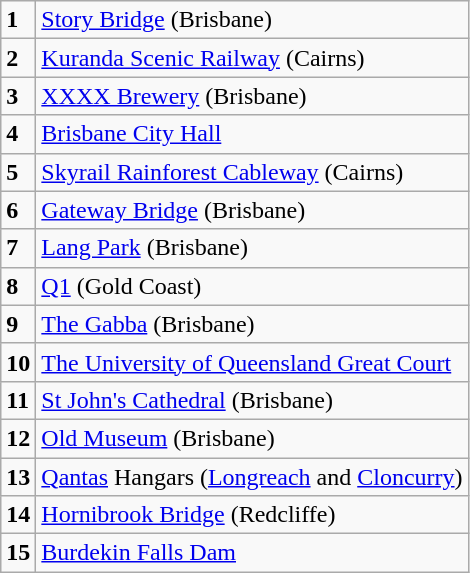<table class="wikitable">
<tr>
<td><strong>1</strong></td>
<td><a href='#'>Story Bridge</a> (Brisbane)</td>
</tr>
<tr>
<td><strong>2</strong></td>
<td><a href='#'>Kuranda Scenic Railway</a> (Cairns)</td>
</tr>
<tr>
<td><strong>3</strong></td>
<td><a href='#'>XXXX Brewery</a> (Brisbane)</td>
</tr>
<tr>
<td><strong>4</strong></td>
<td><a href='#'>Brisbane City Hall</a></td>
</tr>
<tr>
<td><strong>5</strong></td>
<td><a href='#'>Skyrail Rainforest Cableway</a> (Cairns)</td>
</tr>
<tr>
<td><strong>6</strong></td>
<td><a href='#'>Gateway Bridge</a> (Brisbane)</td>
</tr>
<tr>
<td><strong>7</strong></td>
<td><a href='#'>Lang Park</a> (Brisbane)</td>
</tr>
<tr>
<td><strong>8</strong></td>
<td><a href='#'>Q1</a> (Gold Coast)</td>
</tr>
<tr>
<td><strong>9</strong></td>
<td><a href='#'>The Gabba</a> (Brisbane)</td>
</tr>
<tr>
<td><strong>10</strong></td>
<td><a href='#'>The University of Queensland Great Court</a></td>
</tr>
<tr>
<td><strong>11</strong></td>
<td><a href='#'>St John's Cathedral</a> (Brisbane)</td>
</tr>
<tr>
<td><strong>12</strong></td>
<td><a href='#'>Old Museum</a> (Brisbane)</td>
</tr>
<tr>
<td><strong>13</strong></td>
<td><a href='#'>Qantas</a> Hangars (<a href='#'>Longreach</a> and <a href='#'>Cloncurry</a>)</td>
</tr>
<tr>
<td><strong>14</strong></td>
<td><a href='#'>Hornibrook Bridge</a> (Redcliffe)</td>
</tr>
<tr>
<td><strong>15</strong></td>
<td><a href='#'>Burdekin Falls Dam</a></td>
</tr>
</table>
